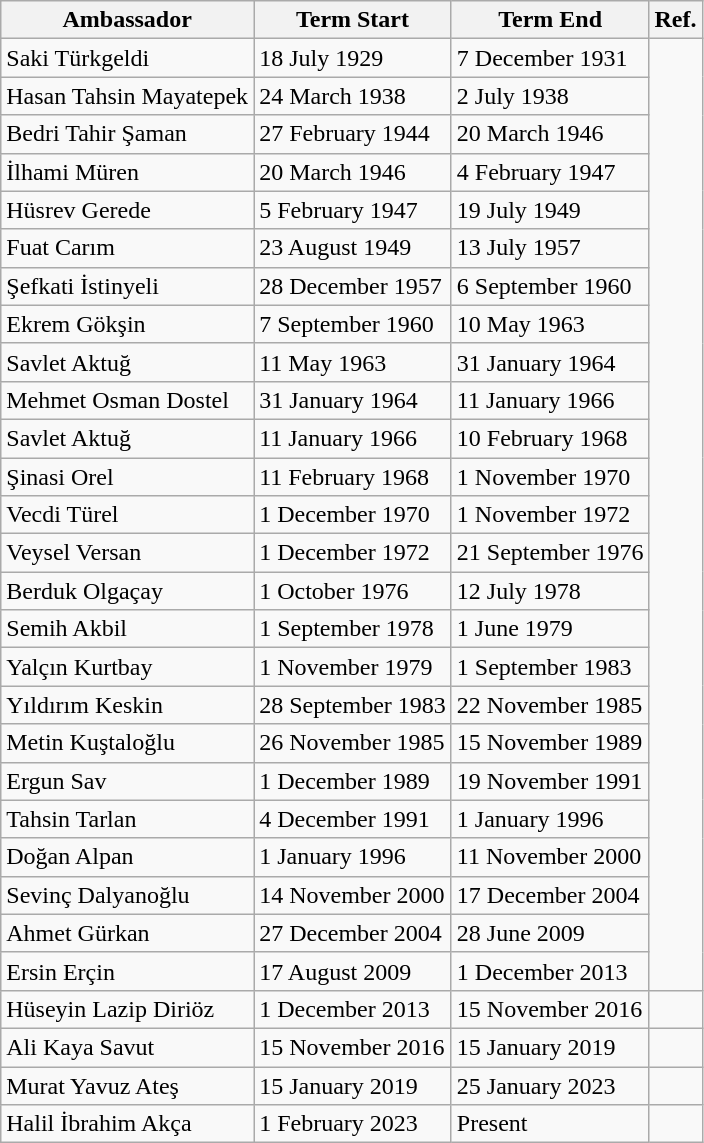<table class="wikitable">
<tr>
<th>Ambassador</th>
<th>Term Start</th>
<th>Term End</th>
<th>Ref.</th>
</tr>
<tr>
<td>Saki Türkgeldi</td>
<td>18 July 1929</td>
<td>7 December 1931</td>
<td rowspan="25"></td>
</tr>
<tr>
<td>Hasan Tahsin Mayatepek</td>
<td>24 March 1938</td>
<td>2 July 1938</td>
</tr>
<tr>
<td>Bedri Tahir Şaman</td>
<td>27 February 1944</td>
<td>20 March 1946</td>
</tr>
<tr>
<td>İlhami Müren</td>
<td>20 March 1946</td>
<td>4 February 1947</td>
</tr>
<tr>
<td>Hüsrev Gerede</td>
<td>5 February 1947</td>
<td>19 July 1949</td>
</tr>
<tr>
<td>Fuat Carım</td>
<td>23 August 1949</td>
<td>13 July 1957</td>
</tr>
<tr>
<td>Şefkati İstinyeli</td>
<td>28 December 1957</td>
<td>6 September 1960</td>
</tr>
<tr>
<td>Ekrem Gökşin</td>
<td>7 September 1960</td>
<td>10 May 1963</td>
</tr>
<tr>
<td>Savlet Aktuğ</td>
<td>11 May 1963</td>
<td>31 January 1964</td>
</tr>
<tr>
<td>Mehmet Osman Dostel</td>
<td>31 January 1964</td>
<td>11 January 1966</td>
</tr>
<tr>
<td>Savlet Aktuğ</td>
<td>11 January 1966</td>
<td>10 February 1968</td>
</tr>
<tr>
<td>Şinasi Orel</td>
<td>11 February 1968</td>
<td>1 November 1970</td>
</tr>
<tr>
<td>Vecdi Türel</td>
<td>1 December 1970</td>
<td>1 November 1972</td>
</tr>
<tr>
<td>Veysel Versan</td>
<td>1 December 1972</td>
<td>21 September 1976</td>
</tr>
<tr>
<td>Berduk Olgaçay</td>
<td>1 October 1976</td>
<td>12 July 1978</td>
</tr>
<tr>
<td>Semih Akbil</td>
<td>1 September 1978</td>
<td>1 June 1979</td>
</tr>
<tr>
<td>Yalçın Kurtbay</td>
<td>1 November 1979</td>
<td>1 September 1983</td>
</tr>
<tr>
<td>Yıldırım Keskin</td>
<td>28 September 1983</td>
<td>22 November 1985</td>
</tr>
<tr>
<td>Metin Kuştaloğlu</td>
<td>26 November 1985</td>
<td>15 November 1989</td>
</tr>
<tr>
<td>Ergun Sav</td>
<td>1 December 1989</td>
<td>19 November 1991</td>
</tr>
<tr>
<td>Tahsin Tarlan</td>
<td>4 December 1991</td>
<td>1 January 1996</td>
</tr>
<tr>
<td>Doğan Alpan</td>
<td>1 January 1996</td>
<td>11 November 2000</td>
</tr>
<tr>
<td>Sevinç Dalyanoğlu</td>
<td>14 November 2000</td>
<td>17 December 2004</td>
</tr>
<tr>
<td>Ahmet Gürkan</td>
<td>27 December 2004</td>
<td>28 June 2009</td>
</tr>
<tr>
<td>Ersin Erçin</td>
<td>17 August 2009</td>
<td>1 December 2013</td>
</tr>
<tr>
<td>Hüseyin Lazip Diriöz</td>
<td>1 December 2013</td>
<td>15 November 2016</td>
<td></td>
</tr>
<tr>
<td>Ali Kaya Savut</td>
<td>15 November 2016</td>
<td>15 January 2019</td>
<td></td>
</tr>
<tr>
<td>Murat Yavuz Ateş</td>
<td>15 January 2019</td>
<td>25 January 2023</td>
<td></td>
</tr>
<tr>
<td>Halil İbrahim Akça</td>
<td>1 February 2023</td>
<td>Present</td>
<td></td>
</tr>
</table>
